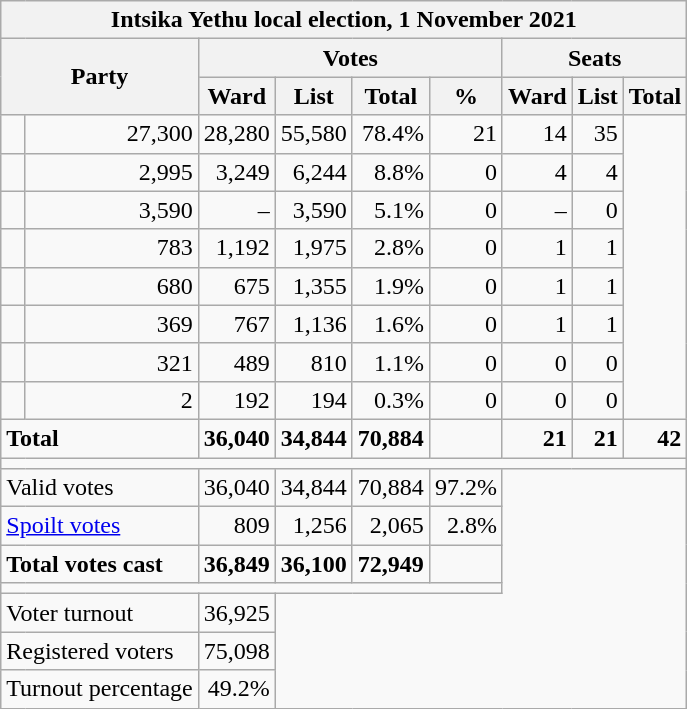<table class=wikitable style="text-align:right">
<tr>
<th colspan="9" align="center">Intsika Yethu local election, 1 November 2021</th>
</tr>
<tr>
<th rowspan="2" colspan="2">Party</th>
<th colspan="4" align="center">Votes</th>
<th colspan="3" align="center">Seats</th>
</tr>
<tr>
<th>Ward</th>
<th>List</th>
<th>Total</th>
<th>%</th>
<th>Ward</th>
<th>List</th>
<th>Total</th>
</tr>
<tr>
<td></td>
<td>27,300</td>
<td>28,280</td>
<td>55,580</td>
<td>78.4%</td>
<td>21</td>
<td>14</td>
<td>35</td>
</tr>
<tr>
<td></td>
<td>2,995</td>
<td>3,249</td>
<td>6,244</td>
<td>8.8%</td>
<td>0</td>
<td>4</td>
<td>4</td>
</tr>
<tr>
<td></td>
<td>3,590</td>
<td>–</td>
<td>3,590</td>
<td>5.1%</td>
<td>0</td>
<td>–</td>
<td>0</td>
</tr>
<tr>
<td></td>
<td>783</td>
<td>1,192</td>
<td>1,975</td>
<td>2.8%</td>
<td>0</td>
<td>1</td>
<td>1</td>
</tr>
<tr>
<td></td>
<td>680</td>
<td>675</td>
<td>1,355</td>
<td>1.9%</td>
<td>0</td>
<td>1</td>
<td>1</td>
</tr>
<tr>
<td></td>
<td>369</td>
<td>767</td>
<td>1,136</td>
<td>1.6%</td>
<td>0</td>
<td>1</td>
<td>1</td>
</tr>
<tr>
<td></td>
<td>321</td>
<td>489</td>
<td>810</td>
<td>1.1%</td>
<td>0</td>
<td>0</td>
<td>0</td>
</tr>
<tr>
<td></td>
<td>2</td>
<td>192</td>
<td>194</td>
<td>0.3%</td>
<td>0</td>
<td>0</td>
<td>0</td>
</tr>
<tr>
<td colspan="2" style="text-align:left"><strong>Total</strong></td>
<td><strong>36,040</strong></td>
<td><strong>34,844</strong></td>
<td><strong>70,884</strong></td>
<td></td>
<td><strong>21</strong></td>
<td><strong>21</strong></td>
<td><strong>42</strong></td>
</tr>
<tr>
<td colspan="9"></td>
</tr>
<tr>
<td colspan="2" style="text-align:left">Valid votes</td>
<td>36,040</td>
<td>34,844</td>
<td>70,884</td>
<td>97.2%</td>
</tr>
<tr>
<td colspan="2" style="text-align:left"><a href='#'>Spoilt votes</a></td>
<td>809</td>
<td>1,256</td>
<td>2,065</td>
<td>2.8%</td>
</tr>
<tr>
<td colspan="2" style="text-align:left"><strong>Total votes cast</strong></td>
<td><strong>36,849</strong></td>
<td><strong>36,100</strong></td>
<td><strong>72,949</strong></td>
<td></td>
</tr>
<tr>
<td colspan="6"></td>
</tr>
<tr>
<td colspan="2" style="text-align:left">Voter turnout</td>
<td>36,925</td>
</tr>
<tr>
<td colspan="2" style="text-align:left">Registered voters</td>
<td>75,098</td>
</tr>
<tr>
<td colspan="2" style="text-align:left">Turnout percentage</td>
<td>49.2%</td>
</tr>
</table>
